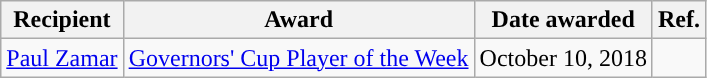<table class="wikitable sortable sortable" style="text-align: center">
<tr>
<th>Recipient</th>
<th>Award</th>
<th>Date awarded</th>
<th>Ref.</th>
</tr>
<tr>
<td><a href='#'>Paul Zamar</a></td>
<td rowspan=2><a href='#'>Governors' Cup Player of the Week</a></td>
<td>October 10, 2018</td>
<td align=center></td>
</tr>
</table>
